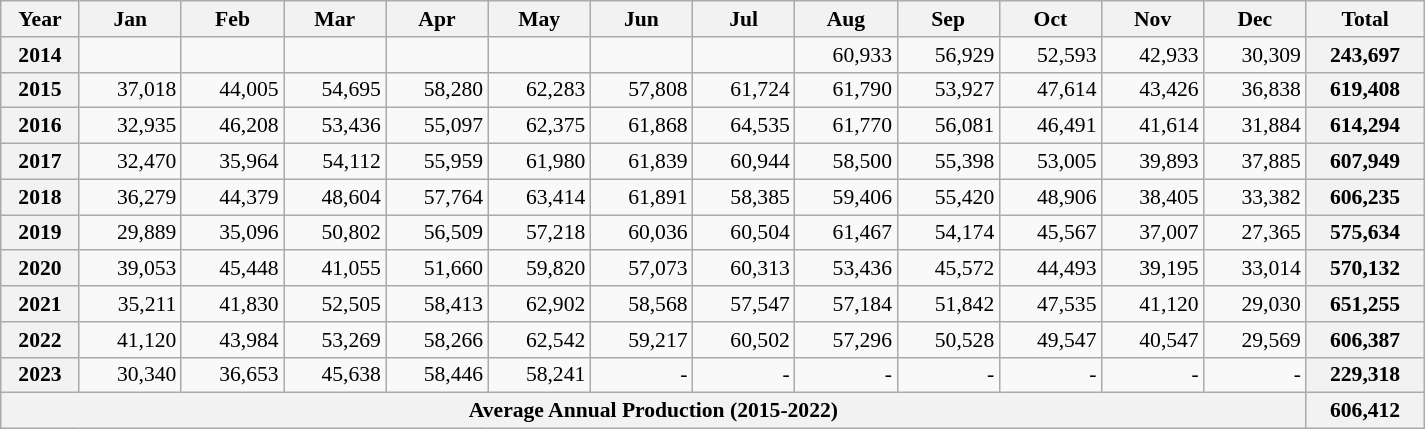<table class=wikitable style="text-align:right; font-size:0.9em; width:950px;">
<tr>
<th>Year</th>
<th>Jan</th>
<th>Feb</th>
<th>Mar</th>
<th>Apr</th>
<th>May</th>
<th>Jun</th>
<th>Jul</th>
<th>Aug</th>
<th>Sep</th>
<th>Oct</th>
<th>Nov</th>
<th>Dec</th>
<th>Total</th>
</tr>
<tr>
<th>2014</th>
<td></td>
<td></td>
<td></td>
<td></td>
<td></td>
<td></td>
<td></td>
<td>60,933</td>
<td>56,929</td>
<td>52,593</td>
<td>42,933</td>
<td>30,309</td>
<th>243,697</th>
</tr>
<tr>
<th>2015</th>
<td>37,018</td>
<td>44,005</td>
<td>54,695</td>
<td>58,280</td>
<td>62,283</td>
<td>57,808</td>
<td>61,724</td>
<td>61,790</td>
<td>53,927</td>
<td>47,614</td>
<td>43,426</td>
<td>36,838</td>
<th>619,408</th>
</tr>
<tr>
<th>2016</th>
<td>32,935</td>
<td>46,208</td>
<td>53,436</td>
<td>55,097</td>
<td>62,375</td>
<td>61,868</td>
<td>64,535</td>
<td>61,770</td>
<td>56,081</td>
<td>46,491</td>
<td>41,614</td>
<td>31,884</td>
<th>614,294</th>
</tr>
<tr>
<th>2017</th>
<td>32,470</td>
<td>35,964</td>
<td>54,112</td>
<td>55,959</td>
<td>61,980</td>
<td>61,839</td>
<td>60,944</td>
<td>58,500</td>
<td>55,398</td>
<td>53,005</td>
<td>39,893</td>
<td>37,885</td>
<th>607,949</th>
</tr>
<tr>
<th>2018</th>
<td>36,279</td>
<td>44,379</td>
<td>48,604</td>
<td>57,764</td>
<td>63,414</td>
<td>61,891</td>
<td>58,385</td>
<td>59,406</td>
<td>55,420</td>
<td>48,906</td>
<td>38,405</td>
<td>33,382</td>
<th>606,235</th>
</tr>
<tr>
<th>2019</th>
<td>29,889</td>
<td>35,096</td>
<td>50,802</td>
<td>56,509</td>
<td>57,218</td>
<td>60,036</td>
<td>60,504</td>
<td>61,467</td>
<td>54,174</td>
<td>45,567</td>
<td>37,007</td>
<td>27,365</td>
<th>575,634</th>
</tr>
<tr>
<th>2020</th>
<td>39,053</td>
<td>45,448</td>
<td>41,055</td>
<td>51,660</td>
<td>59,820</td>
<td>57,073</td>
<td>60,313</td>
<td>53,436</td>
<td>45,572</td>
<td>44,493</td>
<td>39,195</td>
<td>33,014</td>
<th>570,132</th>
</tr>
<tr>
<th>2021</th>
<td>35,211</td>
<td>41,830</td>
<td>52,505</td>
<td>58,413</td>
<td>62,902</td>
<td>58,568</td>
<td>57,547</td>
<td>57,184</td>
<td>51,842</td>
<td>47,535</td>
<td>41,120</td>
<td>29,030</td>
<th>651,255</th>
</tr>
<tr>
<th>2022</th>
<td>41,120</td>
<td>43,984</td>
<td>53,269</td>
<td>58,266</td>
<td>62,542</td>
<td>59,217</td>
<td>60,502</td>
<td>57,296</td>
<td>50,528</td>
<td>49,547</td>
<td>40,547</td>
<td>29,569</td>
<th>606,387</th>
</tr>
<tr>
<th>2023</th>
<td>30,340</td>
<td>36,653</td>
<td>45,638</td>
<td>58,446</td>
<td>58,241</td>
<td>-</td>
<td>-</td>
<td>-</td>
<td>-</td>
<td>-</td>
<td>-</td>
<td>-</td>
<th>229,318</th>
</tr>
<tr>
<th colspan="13">Average Annual Production (2015-2022)</th>
<th>606,412</th>
</tr>
</table>
